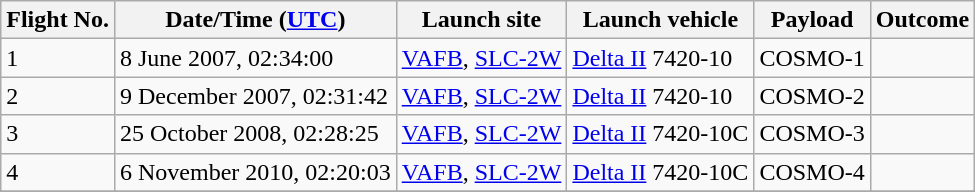<table class="wikitable" style="text-align: left;">
<tr>
<th scope="col">Flight No.</th>
<th scope="col">Date/Time (<a href='#'>UTC</a>)</th>
<th scope="col">Launch site</th>
<th scope="col">Launch vehicle</th>
<th scope="col">Payload</th>
<th scope="col">Outcome</th>
</tr>
<tr>
<td>1</td>
<td>8 June 2007, 02:34:00</td>
<td><a href='#'>VAFB</a>, <a href='#'>SLC-2W</a></td>
<td><a href='#'>Delta II</a> 7420-10</td>
<td>COSMO-1</td>
<td></td>
</tr>
<tr>
<td>2</td>
<td>9 December 2007, 02:31:42</td>
<td><a href='#'>VAFB</a>, <a href='#'>SLC-2W</a></td>
<td><a href='#'>Delta II</a> 7420-10</td>
<td>COSMO-2</td>
<td></td>
</tr>
<tr>
<td>3</td>
<td>25 October 2008, 02:28:25</td>
<td><a href='#'>VAFB</a>, <a href='#'>SLC-2W</a></td>
<td><a href='#'>Delta II</a> 7420-10C</td>
<td>COSMO-3</td>
<td></td>
</tr>
<tr>
<td>4</td>
<td>6 November 2010, 02:20:03</td>
<td><a href='#'>VAFB</a>, <a href='#'>SLC-2W</a></td>
<td><a href='#'>Delta II</a> 7420-10C</td>
<td>COSMO-4</td>
<td></td>
</tr>
<tr>
</tr>
</table>
